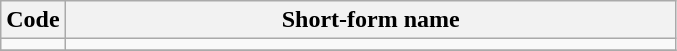<table class="wikitable sortable">
<tr>
<th>Code</th>
<th width=400px>Short-form name</th>
</tr>
<tr>
<td></td>
<td></td>
</tr>
<tr>
</tr>
</table>
